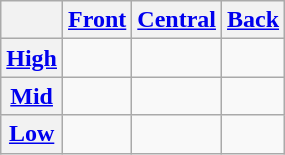<table class="wikitable" style="text-align:center">
<tr>
<th></th>
<th><a href='#'>Front</a></th>
<th><a href='#'>Central</a></th>
<th><a href='#'>Back</a></th>
</tr>
<tr>
<th><a href='#'>High</a></th>
<td> </td>
<td></td>
<td> </td>
</tr>
<tr>
<th><a href='#'>Mid</a></th>
<td> </td>
<td></td>
<td> </td>
</tr>
<tr>
<th><a href='#'>Low</a></th>
<td></td>
<td> </td>
<td></td>
</tr>
</table>
